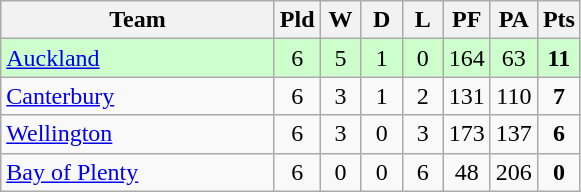<table class="wikitable" style="text-align:center;">
<tr>
<th width=175>Team</th>
<th width=20 abbr="Played">Pld</th>
<th width=20 abbr="Won">W</th>
<th width=20 abbr="Drawn">D</th>
<th width=20 abbr="Lost">L</th>
<th width=20 abbr="Points for">PF</th>
<th width=20 abbr="Points against">PA</th>
<th width=20 abbr="Points">Pts</th>
</tr>
<tr style="background: #ccffcc;">
<td style="text-align:left;"><a href='#'>Auckland</a></td>
<td>6</td>
<td>5</td>
<td>1</td>
<td>0</td>
<td>164</td>
<td>63</td>
<td><strong>11</strong></td>
</tr>
<tr>
<td style="text-align:left;"><a href='#'>Canterbury</a></td>
<td>6</td>
<td>3</td>
<td>1</td>
<td>2</td>
<td>131</td>
<td>110</td>
<td><strong>7</strong></td>
</tr>
<tr>
<td style="text-align:left;"><a href='#'>Wellington</a></td>
<td>6</td>
<td>3</td>
<td>0</td>
<td>3</td>
<td>173</td>
<td>137</td>
<td><strong>6</strong></td>
</tr>
<tr>
<td style="text-align:left;"><a href='#'>Bay of Plenty</a></td>
<td>6</td>
<td>0</td>
<td>0</td>
<td>6</td>
<td>48</td>
<td>206</td>
<td><strong>0</strong></td>
</tr>
</table>
